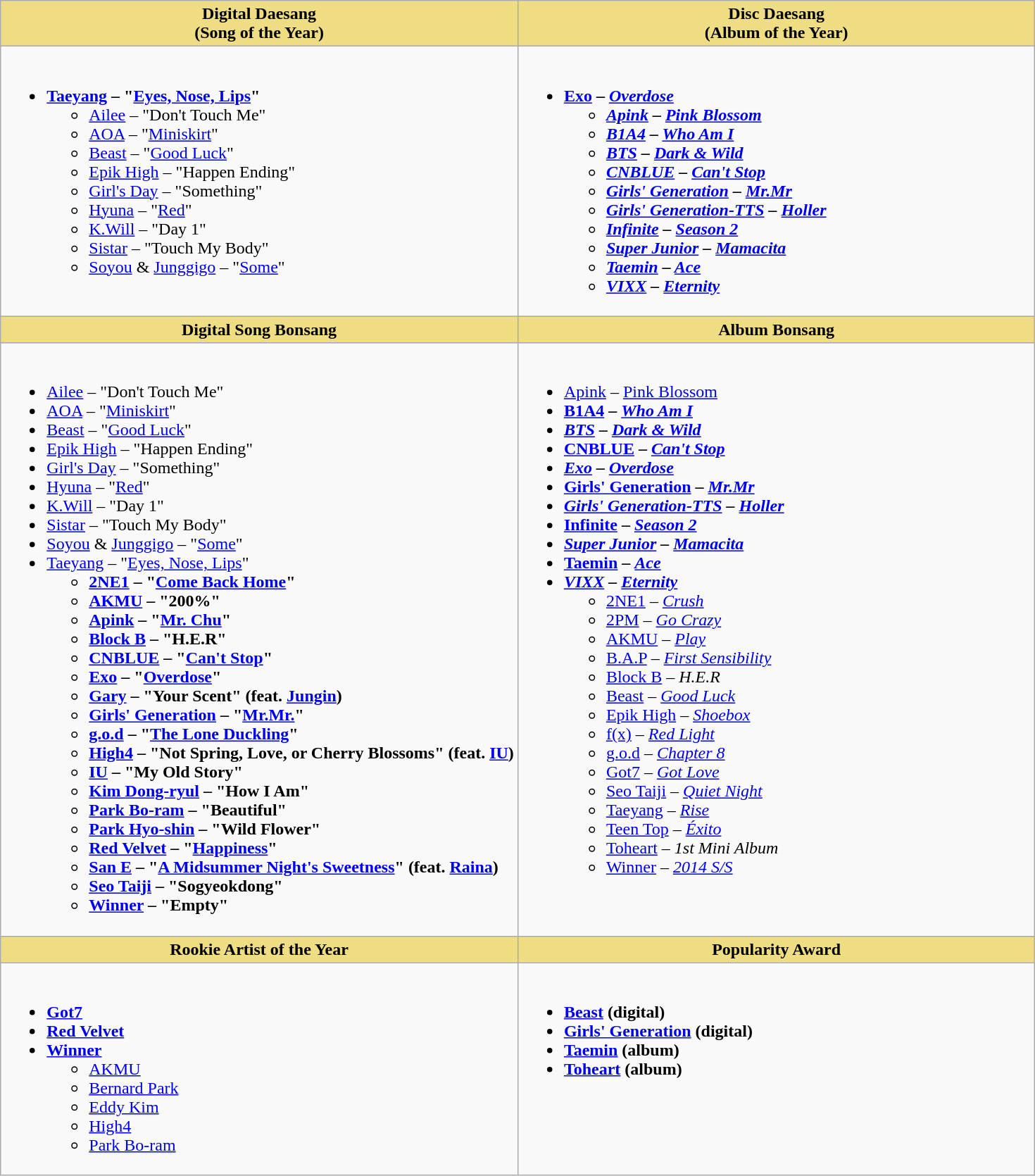<table class="wikitable">
<tr>
<th scope="col" style="background:#EEDD82; width:50%">Digital Daesang<br>(Song of the Year)</th>
<th scope="col" style="background:#EEDD82; width:50%">Disc Daesang<br>(Album of the Year)</th>
</tr>
<tr>
<td style="vertical-align:top"><br><ul><li><strong><a href='#'>Taeyang</a> – "<a href='#'>Eyes, Nose, Lips</a>"</strong><ul><li><a href='#'>Ailee</a> – "Don't Touch Me"</li><li><a href='#'>AOA</a> – "<a href='#'>Miniskirt</a>"</li><li><a href='#'>Beast</a> – "<a href='#'>Good Luck</a>"</li><li><a href='#'>Epik High</a> – "Happen Ending"</li><li><a href='#'>Girl's Day</a> – "Something"</li><li><a href='#'>Hyuna</a> – "<a href='#'>Red</a>"</li><li><a href='#'>K.Will</a> – "Day 1"</li><li><a href='#'>Sistar</a> – "Touch My Body"</li><li><a href='#'>Soyou</a> & <a href='#'>Junggigo</a> – "<a href='#'>Some</a>"</li></ul></li></ul></td>
<td style="vertical-align:top"><br><ul><li><strong><a href='#'>Exo</a> – <em><a href='#'>Overdose</a><strong><em><ul><li><a href='#'>Apink</a> – </em><a href='#'>Pink Blossom</a><em></li><li><a href='#'>B1A4</a> – </em><a href='#'>Who Am I</a><em></li><li><a href='#'>BTS</a> – </em><a href='#'>Dark & Wild</a><em></li><li><a href='#'>CNBLUE</a> – </em><a href='#'>Can't Stop</a><em></li><li><a href='#'>Girls' Generation</a> – </em><a href='#'>Mr.Mr</a><em></li><li><a href='#'>Girls' Generation-TTS</a> – </em><a href='#'>Holler</a><em></li><li><a href='#'>Infinite</a> – </em><a href='#'>Season 2</a><em></li><li><a href='#'>Super Junior</a> – </em><a href='#'>Mamacita</a><em></li><li><a href='#'>Taemin</a> – </em><a href='#'>Ace</a><em></li><li><a href='#'>VIXX</a> – </em><a href='#'>Eternity</a><em></li></ul></li></ul></td>
</tr>
<tr>
<th scope="col" style="background:#EEDD82; width:50%">Digital Song Bonsang</th>
<th scope="col" style="background:#EEDD82; width:50%">Album Bonsang</th>
</tr>
<tr>
<td style="vertical-align:top"><br><ul><li></strong><a href='#'>Ailee</a> – "Don't Touch Me"<strong></li><li></strong><a href='#'>AOA</a> – "<a href='#'>Miniskirt</a>"<strong></li><li></strong><a href='#'>Beast</a> – "<a href='#'>Good Luck</a>"<strong></li><li></strong><a href='#'>Epik High</a> – "Happen Ending"<strong></li><li></strong><a href='#'>Girl's Day</a> – "Something"<strong></li><li></strong><a href='#'>Hyuna</a> – "<a href='#'>Red</a>"<strong></li><li></strong><a href='#'>K.Will</a> – "Day 1"<strong></li><li></strong><a href='#'>Sistar</a> – "Touch My Body"<strong></li><li></strong><a href='#'>Soyou</a> & <a href='#'>Junggigo</a> – "<a href='#'>Some</a>"<strong></li><li></strong><a href='#'>Taeyang</a> – "<a href='#'>Eyes, Nose, Lips</a>"<strong><ul><li><a href='#'>2NE1</a> – "<a href='#'>Come Back Home</a>"</li><li><a href='#'>AKMU</a> – "200%"</li><li><a href='#'>Apink</a> – "<a href='#'>Mr. Chu</a>"</li><li><a href='#'>Block B</a> – "H.E.R"</li><li><a href='#'>CNBLUE</a> – "<a href='#'>Can't Stop</a>"</li><li><a href='#'>Exo</a> – "<a href='#'>Overdose</a>"</li><li><a href='#'>Gary</a> – "Your Scent" (feat. <a href='#'>Jungin</a>)</li><li><a href='#'>Girls' Generation</a> – "<a href='#'>Mr.Mr.</a>"</li><li><a href='#'>g.o.d</a> – "<a href='#'>The Lone Duckling</a>"</li><li><a href='#'>High4</a> – "Not Spring, Love, or Cherry Blossoms" (feat. <a href='#'>IU</a>)</li><li><a href='#'>IU</a> – "My Old Story"</li><li><a href='#'>Kim Dong-ryul</a> – "How I Am"</li><li><a href='#'>Park Bo-ram</a> – "Beautiful"</li><li><a href='#'>Park Hyo-shin</a> – "Wild Flower"</li><li><a href='#'>Red Velvet</a> – "<a href='#'>Happiness</a>"</li><li><a href='#'>San E</a> – "<a href='#'>A Midsummer Night's Sweetness</a>" (feat. <a href='#'>Raina</a>)</li><li><a href='#'>Seo Taiji</a> –  "Sogyeokdong"</li><li><a href='#'>Winner</a> – "Empty"</li></ul></li></ul></td>
<td style="vertical-align:top"><br><ul><li></strong><a href='#'>Apink</a> – </em><a href='#'>Pink Blossom</a></em></strong></li><li><strong><a href='#'>B1A4</a> – <em><a href='#'>Who Am I</a><strong><em></li><li></strong><a href='#'>BTS</a> – </em><a href='#'>Dark & Wild</a></em></strong></li><li><strong><a href='#'>CNBLUE</a> – <em><a href='#'>Can't Stop</a><strong><em></li><li></strong><a href='#'>Exo</a> – </em><a href='#'>Overdose</a></em></strong></li><li><strong><a href='#'>Girls' Generation</a> – <em><a href='#'>Mr.Mr</a><strong><em></li><li></strong><a href='#'>Girls' Generation-TTS</a> – </em><a href='#'>Holler</a></em></strong></li><li><strong><a href='#'>Infinite</a> – <em><a href='#'>Season 2</a><strong><em></li><li></strong><a href='#'>Super Junior</a> – </em><a href='#'>Mamacita</a></em></strong></li><li><strong><a href='#'>Taemin</a> – <em><a href='#'>Ace</a><strong><em></li><li></strong><a href='#'>VIXX</a> – </em><a href='#'>Eternity</a></em></strong><ul><li><a href='#'>2NE1</a> – <em><a href='#'>Crush</a></em></li><li><a href='#'>2PM</a> – <em><a href='#'>Go Crazy</a></em></li><li><a href='#'>AKMU</a> – <em><a href='#'>Play</a></em></li><li><a href='#'>B.A.P</a> – <em><a href='#'>First Sensibility</a></em></li><li><a href='#'>Block B</a> – <em>H.E.R</em></li><li><a href='#'>Beast</a> – <em><a href='#'>Good Luck</a></em></li><li><a href='#'>Epik High</a> – <em><a href='#'>Shoebox</a></em></li><li><a href='#'>f(x)</a> – <em><a href='#'>Red Light</a></em></li><li><a href='#'>g.o.d</a> – <em><a href='#'>Chapter 8</a></em></li><li><a href='#'>Got7</a> – <em><a href='#'>Got Love</a></em></li><li><a href='#'>Seo Taiji</a> – <em><a href='#'>Quiet Night</a></em></li><li><a href='#'>Taeyang</a> – <em><a href='#'>Rise</a></em></li><li><a href='#'>Teen Top</a> – <em><a href='#'>Éxito</a></em></li><li><a href='#'>Toheart</a> – <em>1st Mini Album</em></li><li><a href='#'>Winner</a> – <em><a href='#'>2014 S/S</a></em></li></ul></li></ul></td>
</tr>
<tr>
<th scope="col" style="background:#EEDD82; width:50%">Rookie Artist of the Year</th>
<th scope="col" style="background:#EEDD82; width:50%">Popularity Award</th>
</tr>
<tr>
<td style="vertical-align:top"><br><ul><li><strong><a href='#'>Got7</a></strong></li><li><strong><a href='#'>Red Velvet</a></strong></li><li><strong><a href='#'>Winner</a></strong><ul><li><a href='#'>AKMU</a></li><li><a href='#'>Bernard Park</a></li><li><a href='#'>Eddy Kim</a></li><li><a href='#'>High4</a></li><li><a href='#'>Park Bo-ram</a></li></ul></li></ul></td>
<td style="vertical-align:top"><br><ul><li><strong><a href='#'>Beast</a> (digital)</strong></li><li><strong><a href='#'>Girls' Generation</a> (digital)</strong></li><li><strong><a href='#'>Taemin</a> (album)</strong></li><li><strong><a href='#'>Toheart</a> (album)</strong></li></ul></td>
</tr>
</table>
